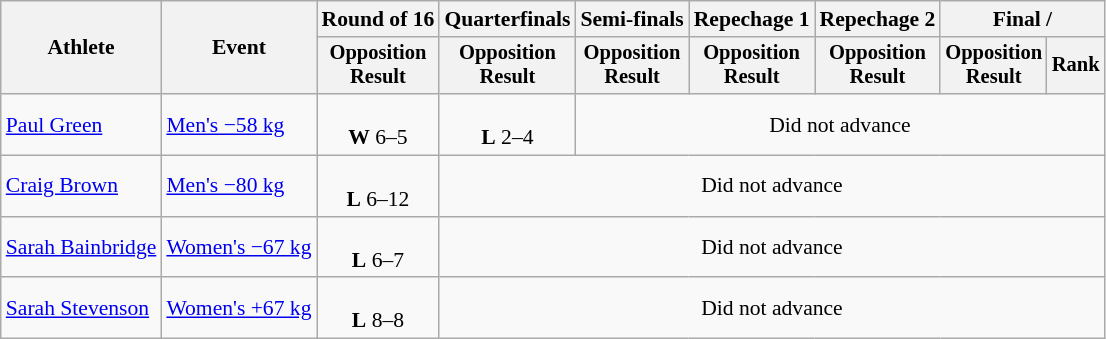<table class="wikitable" style="font-size:90%;">
<tr>
<th rowspan=2>Athlete</th>
<th rowspan=2>Event</th>
<th>Round of 16</th>
<th>Quarterfinals</th>
<th>Semi-finals</th>
<th>Repechage 1</th>
<th>Repechage 2</th>
<th colspan=2>Final / </th>
</tr>
<tr style="font-size:95%">
<th>Opposition<br>Result</th>
<th>Opposition<br>Result</th>
<th>Opposition<br>Result</th>
<th>Opposition<br>Result</th>
<th>Opposition<br>Result</th>
<th>Opposition<br>Result</th>
<th>Rank</th>
</tr>
<tr align=center>
<td align=left><a href='#'>Paul Green</a></td>
<td align=left><a href='#'>Men's −58 kg</a></td>
<td><br><strong>W</strong> 6–5</td>
<td><br><strong>L</strong> 2–4</td>
<td colspan=5>Did not advance</td>
</tr>
<tr align=center>
<td align=left><a href='#'>Craig Brown</a></td>
<td align=left><a href='#'>Men's −80 kg</a></td>
<td><br><strong>L</strong> 6–12</td>
<td colspan=6>Did not advance</td>
</tr>
<tr align=center>
<td align=left><a href='#'>Sarah Bainbridge</a></td>
<td align=left><a href='#'>Women's −67 kg</a></td>
<td><br><strong>L</strong> 6–7</td>
<td colspan=6>Did not advance</td>
</tr>
<tr align=center>
<td align=left><a href='#'>Sarah Stevenson</a></td>
<td align=left><a href='#'>Women's +67 kg</a></td>
<td><br><strong>L</strong> 8–8 </td>
<td colspan=6>Did not advance</td>
</tr>
</table>
